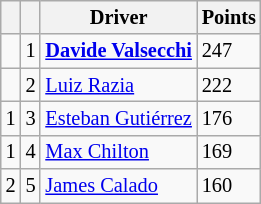<table class="wikitable" style="font-size: 85%;">
<tr>
<th></th>
<th></th>
<th>Driver</th>
<th>Points</th>
</tr>
<tr>
<td align="left"></td>
<td align="center">1</td>
<td> <strong><a href='#'>Davide Valsecchi</a></strong></td>
<td>247</td>
</tr>
<tr>
<td align="left"></td>
<td align="center">2</td>
<td> <a href='#'>Luiz Razia</a></td>
<td>222</td>
</tr>
<tr>
<td align="left"> 1</td>
<td align="center">3</td>
<td> <a href='#'>Esteban Gutiérrez</a></td>
<td>176</td>
</tr>
<tr>
<td align="left"> 1</td>
<td align="center">4</td>
<td> <a href='#'>Max Chilton</a></td>
<td>169</td>
</tr>
<tr>
<td align="left"> 2</td>
<td align="center">5</td>
<td> <a href='#'>James Calado</a></td>
<td>160</td>
</tr>
</table>
